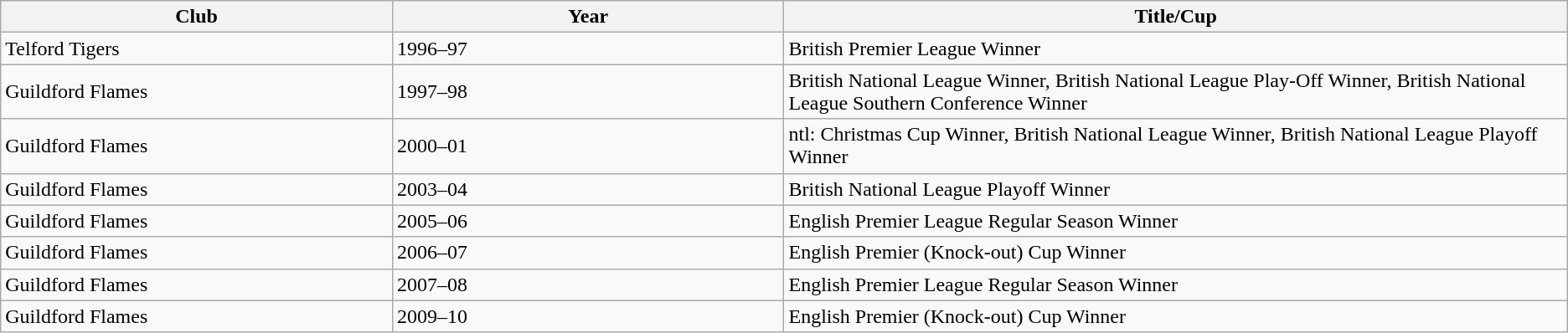<table class="wikitable">
<tr>
<th bgcolor="#DDDDFF" width="20%">Club</th>
<th bgcolor="#DDDDFF" width="20%">Year</th>
<th bgcolor="#DDDDFF" width="40%">Title/Cup</th>
</tr>
<tr>
<td>Telford Tigers</td>
<td>1996–97</td>
<td>British Premier League Winner</td>
</tr>
<tr>
<td>Guildford Flames</td>
<td>1997–98</td>
<td>British National League Winner, British National League Play-Off Winner, British National League Southern Conference Winner</td>
</tr>
<tr>
<td>Guildford Flames</td>
<td>2000–01</td>
<td>ntl: Christmas Cup Winner, British National League Winner, British National League Playoff Winner</td>
</tr>
<tr>
<td>Guildford Flames</td>
<td>2003–04</td>
<td>British National League Playoff Winner</td>
</tr>
<tr>
<td>Guildford Flames</td>
<td>2005–06</td>
<td>English Premier League Regular Season Winner</td>
</tr>
<tr>
<td>Guildford Flames</td>
<td>2006–07</td>
<td>English Premier (Knock-out) Cup Winner</td>
</tr>
<tr>
<td>Guildford Flames</td>
<td>2007–08</td>
<td>English Premier League Regular Season Winner</td>
</tr>
<tr>
<td>Guildford Flames</td>
<td>2009–10</td>
<td>English Premier (Knock-out) Cup Winner</td>
</tr>
</table>
